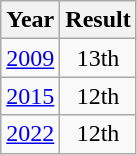<table class="wikitable" style="text-align:center">
<tr>
<th>Year</th>
<th>Result</th>
</tr>
<tr>
<td><a href='#'>2009</a></td>
<td>13th</td>
</tr>
<tr>
<td><a href='#'>2015</a></td>
<td>12th</td>
</tr>
<tr>
<td><a href='#'>2022</a></td>
<td>12th</td>
</tr>
</table>
